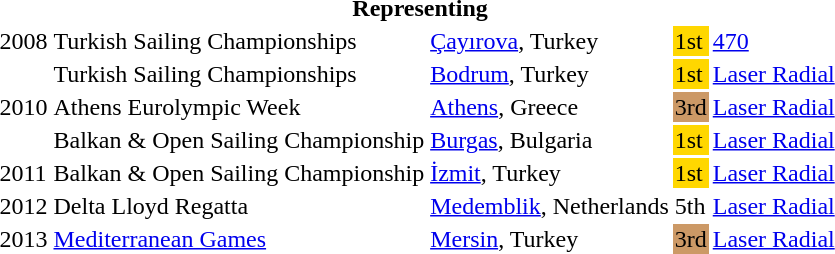<table>
<tr>
<th colspan="6">Representing </th>
</tr>
<tr>
<td>2008</td>
<td>Turkish Sailing Championships</td>
<td><a href='#'>Çayırova</a>, Turkey</td>
<td bgcolor=gold>1st</td>
<td><a href='#'>470</a></td>
<td></td>
</tr>
<tr>
<td rowspan=3>2010</td>
<td>Turkish Sailing Championships</td>
<td><a href='#'>Bodrum</a>, Turkey</td>
<td bgcolor=gold>1st</td>
<td><a href='#'>Laser Radial</a></td>
<td></td>
</tr>
<tr>
<td>Athens Eurolympic Week</td>
<td><a href='#'>Athens</a>, Greece</td>
<td bgcolor="#cc9966">3rd</td>
<td><a href='#'>Laser Radial</a></td>
<td></td>
</tr>
<tr>
<td>Balkan & Open Sailing Championship</td>
<td><a href='#'>Burgas</a>, Bulgaria</td>
<td bgcolor=gold>1st</td>
<td><a href='#'>Laser Radial</a></td>
<td></td>
</tr>
<tr>
<td>2011</td>
<td>Balkan & Open Sailing Championship</td>
<td><a href='#'>İzmit</a>, Turkey</td>
<td bgcolor=gold>1st</td>
<td><a href='#'>Laser Radial</a></td>
<td></td>
</tr>
<tr>
<td>2012</td>
<td>Delta Lloyd Regatta</td>
<td><a href='#'>Medemblik</a>, Netherlands</td>
<td>5th</td>
<td><a href='#'>Laser Radial</a></td>
<td></td>
</tr>
<tr>
<td>2013</td>
<td><a href='#'>Mediterranean Games</a></td>
<td><a href='#'>Mersin</a>, Turkey</td>
<td bgcolor="#cc9966">3rd</td>
<td><a href='#'>Laser Radial</a></td>
<td></td>
</tr>
</table>
